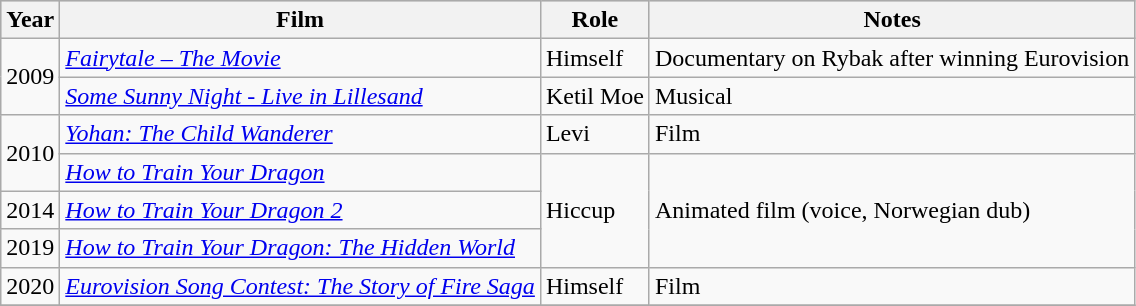<table class="wikitable">
<tr style="background:#ccc; text-align:center;">
<th>Year</th>
<th>Film</th>
<th>Role</th>
<th>Notes</th>
</tr>
<tr>
<td rowspan=2>2009</td>
<td><em><a href='#'>Fairytale – The Movie</a></em></td>
<td>Himself</td>
<td>Documentary on Rybak after winning Eurovision</td>
</tr>
<tr>
<td><em><a href='#'>Some Sunny Night - Live in Lillesand</a></em></td>
<td>Ketil Moe</td>
<td>Musical</td>
</tr>
<tr>
<td rowspan="2">2010</td>
<td><em><a href='#'>Yohan: The Child Wanderer</a></em></td>
<td>Levi</td>
<td>Film</td>
</tr>
<tr>
<td><em><a href='#'>How to Train Your Dragon</a></em></td>
<td rowspan=3>Hiccup</td>
<td rowspan=3>Animated film (voice, Norwegian dub)</td>
</tr>
<tr>
<td>2014</td>
<td><em><a href='#'>How to Train Your Dragon 2</a></em></td>
</tr>
<tr>
<td>2019</td>
<td><em><a href='#'>How to Train Your Dragon: The Hidden World</a></em></td>
</tr>
<tr>
<td>2020</td>
<td><em><a href='#'>Eurovision Song Contest: The Story of Fire Saga</a></em></td>
<td>Himself</td>
<td>Film</td>
</tr>
<tr>
</tr>
</table>
